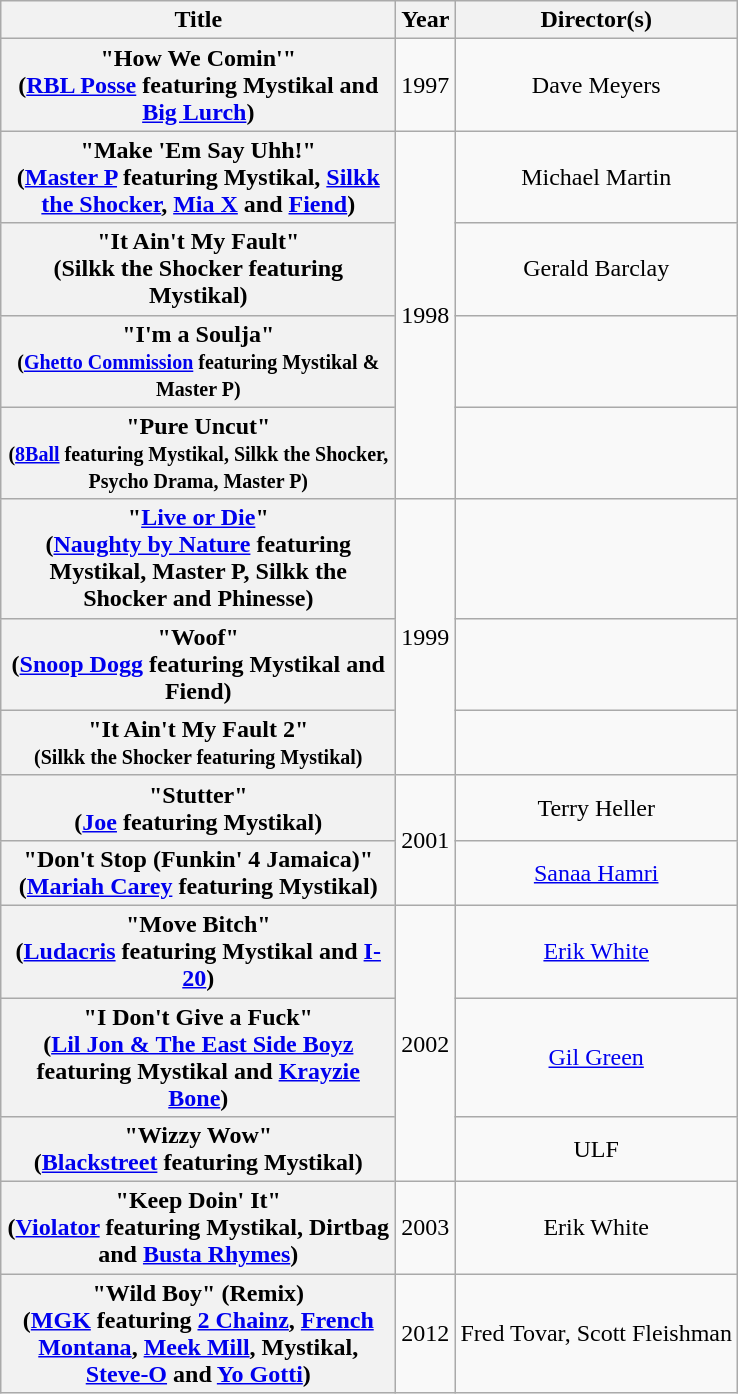<table class="wikitable plainrowheaders" style="text-align:center;">
<tr>
<th scope="col" style="width:16em;">Title</th>
<th scope="col">Year</th>
<th scope="col">Director(s)</th>
</tr>
<tr>
<th scope="row">"How We Comin'"<br><span>(<a href='#'>RBL Posse</a> featuring Mystikal and <a href='#'>Big Lurch</a>)</span></th>
<td>1997</td>
<td>Dave Meyers</td>
</tr>
<tr>
<th scope="row">"Make 'Em Say Uhh!"<br><span>(<a href='#'>Master P</a> featuring Mystikal, <a href='#'>Silkk the Shocker</a>, <a href='#'>Mia X</a> and <a href='#'>Fiend</a>)</span></th>
<td rowspan="4">1998</td>
<td>Michael Martin</td>
</tr>
<tr>
<th scope="row">"It Ain't My Fault"<br><span>(Silkk the Shocker featuring Mystikal)</span></th>
<td>Gerald Barclay</td>
</tr>
<tr>
<th scope="row">"I'm a Soulja"<br><small>(<a href='#'>Ghetto Commission</a> featuring Mystikal & Master P)</small></th>
<td></td>
</tr>
<tr>
<th scope="row">"Pure Uncut"<br><small>(<a href='#'>8Ball</a> featuring Mystikal, Silkk the Shocker, Psycho Drama, Master P)</small></th>
<td></td>
</tr>
<tr>
<th scope="row">"<a href='#'>Live or Die</a>"<br><span>(<a href='#'>Naughty by Nature</a> featuring Mystikal, Master P, Silkk the Shocker and Phinesse)</span></th>
<td rowspan="3">1999</td>
<td></td>
</tr>
<tr>
<th scope="row">"Woof"<br><span>(<a href='#'>Snoop Dogg</a> featuring Mystikal and Fiend)</span></th>
<td></td>
</tr>
<tr>
<th scope="row">"It Ain't My Fault 2"<br><small>(Silkk the Shocker featuring Mystikal)</small></th>
<td></td>
</tr>
<tr>
<th scope="row">"Stutter"<br><span>(<a href='#'>Joe</a> featuring Mystikal)</span></th>
<td rowspan="2">2001</td>
<td>Terry Heller</td>
</tr>
<tr>
<th scope="row">"Don't Stop (Funkin' 4 Jamaica)"<br><span>(<a href='#'>Mariah Carey</a> featuring Mystikal)</span></th>
<td><a href='#'>Sanaa Hamri</a></td>
</tr>
<tr>
<th scope="row">"Move Bitch"<br><span>(<a href='#'>Ludacris</a> featuring Mystikal and <a href='#'>I-20</a>)</span></th>
<td rowspan="3">2002</td>
<td><a href='#'>Erik White</a></td>
</tr>
<tr>
<th scope="row">"I Don't Give a Fuck"<br><span>(<a href='#'>Lil Jon & The East Side Boyz</a> featuring Mystikal and <a href='#'>Krayzie Bone</a>)</span></th>
<td><a href='#'>Gil Green</a></td>
</tr>
<tr>
<th scope="row">"Wizzy Wow"<br><span>(<a href='#'>Blackstreet</a> featuring Mystikal)</span></th>
<td>ULF</td>
</tr>
<tr>
<th scope="row">"Keep Doin' It"<br><span>(<a href='#'>Violator</a> featuring Mystikal, Dirtbag and <a href='#'>Busta Rhymes</a>)</span></th>
<td>2003</td>
<td>Erik White</td>
</tr>
<tr>
<th scope="row">"Wild Boy" (Remix)<br><span>(<a href='#'>MGK</a> featuring <a href='#'>2 Chainz</a>, <a href='#'>French Montana</a>, <a href='#'>Meek Mill</a>, Mystikal, <a href='#'>Steve-O</a> and <a href='#'>Yo Gotti</a>)</span></th>
<td>2012</td>
<td>Fred Tovar, Scott Fleishman</td>
</tr>
</table>
